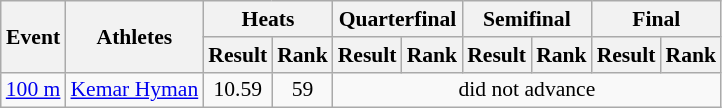<table class="wikitable" border="1" style="font-size:90%">
<tr>
<th rowspan="2">Event</th>
<th rowspan="2">Athletes</th>
<th colspan="2">Heats</th>
<th colspan="2">Quarterfinal</th>
<th colspan="2">Semifinal</th>
<th colspan="2">Final</th>
</tr>
<tr>
<th>Result</th>
<th>Rank</th>
<th>Result</th>
<th>Rank</th>
<th>Result</th>
<th>Rank</th>
<th>Result</th>
<th>Rank</th>
</tr>
<tr>
<td><a href='#'>100 m</a></td>
<td><a href='#'>Kemar Hyman</a></td>
<td align=center>10.59</td>
<td align=center>59</td>
<td align=center colspan=6>did not advance</td>
</tr>
</table>
